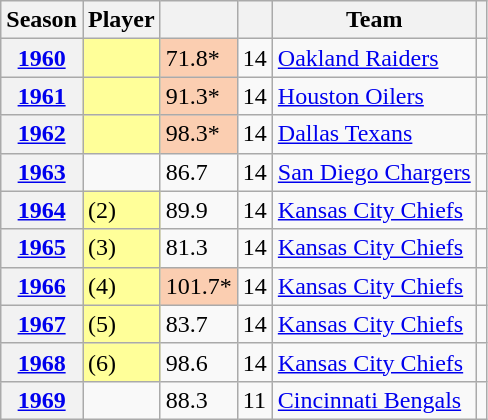<table class="wikitable sortable">
<tr>
<th scope=col>Season</th>
<th scope=col>Player</th>
<th scope=col></th>
<th scope=col></th>
<th scope=col>Team</th>
<th scope=col class= "unsortable"></th>
</tr>
<tr>
<th scope=row><a href='#'>1960</a></th>
<td style="background:#ff9;"></td>
<td style="background:#fbceb1;">71.8*</td>
<td>14</td>
<td><a href='#'>Oakland Raiders</a></td>
<td></td>
</tr>
<tr>
<th scope=row><a href='#'>1961</a></th>
<td style="background:#ff9;"></td>
<td style="background:#fbceb1;">91.3*</td>
<td>14</td>
<td><a href='#'>Houston Oilers</a></td>
<td></td>
</tr>
<tr>
<th scope=row><a href='#'>1962</a></th>
<td style="background:#ff9;"></td>
<td style="background:#fbceb1;">98.3*</td>
<td>14</td>
<td><a href='#'>Dallas Texans</a></td>
<td></td>
</tr>
<tr>
<th scope=row><a href='#'>1963</a></th>
<td></td>
<td>86.7</td>
<td>14</td>
<td><a href='#'>San Diego Chargers</a></td>
<td></td>
</tr>
<tr>
<th scope=row><a href='#'>1964</a></th>
<td style="background:#ff9;"> (2)</td>
<td>89.9</td>
<td>14</td>
<td><a href='#'>Kansas City Chiefs</a></td>
<td></td>
</tr>
<tr>
<th scope=row><a href='#'>1965</a></th>
<td style="background:#ff9;"> (3)</td>
<td>81.3</td>
<td>14</td>
<td><a href='#'>Kansas City Chiefs</a></td>
<td></td>
</tr>
<tr>
<th scope=row><a href='#'>1966</a></th>
<td style="background:#ff9;"> (4)</td>
<td style="background:#fbceb1;">101.7*</td>
<td>14</td>
<td><a href='#'>Kansas City Chiefs</a></td>
<td></td>
</tr>
<tr>
<th scope=row><a href='#'>1967</a></th>
<td style="background:#ff9;"> (5)</td>
<td>83.7</td>
<td>14</td>
<td><a href='#'>Kansas City Chiefs</a></td>
<td></td>
</tr>
<tr>
<th scope=row><a href='#'>1968</a></th>
<td style="background:#ff9;"> (6)</td>
<td>98.6</td>
<td>14</td>
<td><a href='#'>Kansas City Chiefs</a></td>
<td></td>
</tr>
<tr>
<th scope=row><a href='#'>1969</a></th>
<td></td>
<td>88.3</td>
<td>11</td>
<td><a href='#'>Cincinnati Bengals</a></td>
<td></td>
</tr>
</table>
